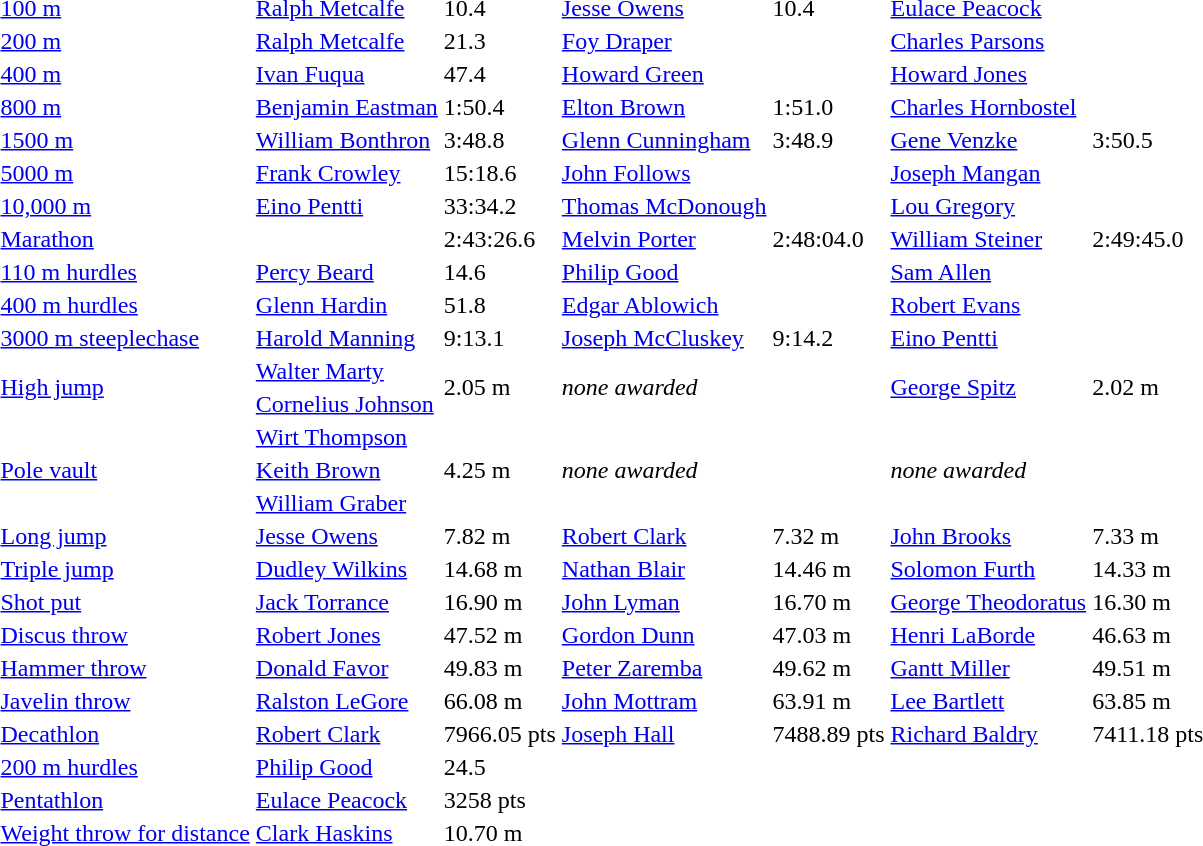<table>
<tr>
<td><a href='#'>100 m</a></td>
<td><a href='#'>Ralph Metcalfe</a></td>
<td>10.4</td>
<td><a href='#'>Jesse Owens</a></td>
<td>10.4 </td>
<td><a href='#'>Eulace Peacock</a></td>
<td></td>
</tr>
<tr>
<td><a href='#'>200 m</a></td>
<td><a href='#'>Ralph Metcalfe</a></td>
<td>21.3</td>
<td><a href='#'>Foy Draper</a></td>
<td></td>
<td><a href='#'>Charles Parsons</a></td>
<td></td>
</tr>
<tr>
<td><a href='#'>400 m</a></td>
<td><a href='#'>Ivan Fuqua</a></td>
<td>47.4</td>
<td><a href='#'>Howard Green</a></td>
<td></td>
<td><a href='#'>Howard Jones</a></td>
<td></td>
</tr>
<tr>
<td><a href='#'>800 m</a></td>
<td><a href='#'>Benjamin Eastman</a></td>
<td>1:50.4</td>
<td><a href='#'>Elton Brown</a></td>
<td>1:51.0</td>
<td><a href='#'>Charles Hornbostel</a></td>
<td></td>
</tr>
<tr>
<td><a href='#'>1500 m</a></td>
<td><a href='#'>William Bonthron</a></td>
<td>3:48.8</td>
<td><a href='#'>Glenn Cunningham</a></td>
<td>3:48.9</td>
<td><a href='#'>Gene Venzke</a></td>
<td>3:50.5</td>
</tr>
<tr>
<td><a href='#'>5000 m</a></td>
<td><a href='#'>Frank Crowley</a></td>
<td>15:18.6</td>
<td><a href='#'>John Follows</a></td>
<td></td>
<td><a href='#'>Joseph Mangan</a></td>
<td></td>
</tr>
<tr>
<td><a href='#'>10,000 m</a></td>
<td><a href='#'>Eino Pentti</a></td>
<td>33:34.2</td>
<td><a href='#'>Thomas McDonough</a></td>
<td></td>
<td><a href='#'>Lou Gregory</a></td>
<td></td>
</tr>
<tr>
<td><a href='#'>Marathon</a></td>
<td></td>
<td>2:43:26.6</td>
<td><a href='#'>Melvin Porter</a></td>
<td>2:48:04.0</td>
<td><a href='#'>William Steiner</a></td>
<td>2:49:45.0</td>
</tr>
<tr>
<td><a href='#'>110 m hurdles</a></td>
<td><a href='#'>Percy Beard</a></td>
<td>14.6</td>
<td><a href='#'>Philip Good</a></td>
<td></td>
<td><a href='#'>Sam Allen</a></td>
<td></td>
</tr>
<tr>
<td><a href='#'>400 m hurdles</a></td>
<td><a href='#'>Glenn Hardin</a></td>
<td>51.8</td>
<td><a href='#'>Edgar Ablowich</a></td>
<td></td>
<td><a href='#'>Robert Evans</a></td>
<td></td>
</tr>
<tr>
<td><a href='#'>3000 m steeplechase</a></td>
<td><a href='#'>Harold Manning</a></td>
<td>9:13.1</td>
<td><a href='#'>Joseph McCluskey</a></td>
<td>9:14.2 </td>
<td><a href='#'>Eino Pentti</a></td>
<td></td>
</tr>
<tr>
<td rowspan=2><a href='#'>High jump</a></td>
<td><a href='#'>Walter Marty</a></td>
<td rowspan=2>2.05 m</td>
<td rowspan=2 colspan=2><em>none awarded</em></td>
<td rowspan=2><a href='#'>George Spitz</a></td>
<td rowspan=2>2.02 m</td>
</tr>
<tr>
<td rowspan=1><a href='#'>Cornelius Johnson</a></td>
</tr>
<tr>
<td rowspan=3><a href='#'>Pole vault</a></td>
<td><a href='#'>Wirt Thompson</a></td>
<td rowspan=3>4.25 m</td>
<td rowspan=3 colspan=2><em>none awarded</em></td>
<td rowspan=3 colspan=2><em>none awarded</em></td>
</tr>
<tr>
<td><a href='#'>Keith Brown</a></td>
</tr>
<tr>
<td rowspan=1><a href='#'>William Graber</a></td>
</tr>
<tr>
<td><a href='#'>Long jump</a></td>
<td><a href='#'>Jesse Owens</a></td>
<td>7.82 m</td>
<td><a href='#'>Robert Clark</a></td>
<td>7.32 m</td>
<td><a href='#'>John Brooks</a></td>
<td>7.33 m</td>
</tr>
<tr>
<td><a href='#'>Triple jump</a></td>
<td><a href='#'>Dudley Wilkins</a></td>
<td>14.68 m</td>
<td><a href='#'>Nathan Blair</a></td>
<td>14.46 m</td>
<td><a href='#'>Solomon Furth</a></td>
<td>14.33 m</td>
</tr>
<tr>
<td><a href='#'>Shot put</a></td>
<td><a href='#'>Jack Torrance</a></td>
<td>16.90 m</td>
<td><a href='#'>John Lyman</a></td>
<td>16.70 m</td>
<td><a href='#'>George Theodoratus</a></td>
<td>16.30 m</td>
</tr>
<tr>
<td><a href='#'>Discus throw</a></td>
<td><a href='#'>Robert Jones</a></td>
<td>47.52 m</td>
<td><a href='#'>Gordon Dunn</a></td>
<td>47.03 m</td>
<td><a href='#'>Henri LaBorde</a></td>
<td>46.63 m</td>
</tr>
<tr>
<td><a href='#'>Hammer throw</a></td>
<td><a href='#'>Donald Favor</a></td>
<td>49.83 m</td>
<td><a href='#'>Peter Zaremba</a></td>
<td>49.62 m</td>
<td><a href='#'>Gantt Miller</a></td>
<td>49.51 m</td>
</tr>
<tr>
<td><a href='#'>Javelin throw</a></td>
<td><a href='#'>Ralston LeGore</a></td>
<td>66.08 m</td>
<td><a href='#'>John Mottram</a></td>
<td>63.91 m</td>
<td><a href='#'>Lee Bartlett</a></td>
<td>63.85 m</td>
</tr>
<tr>
<td><a href='#'>Decathlon</a></td>
<td><a href='#'>Robert Clark</a></td>
<td>7966.05 pts</td>
<td><a href='#'>Joseph Hall</a></td>
<td>7488.89 pts</td>
<td><a href='#'>Richard Baldry</a></td>
<td>7411.18 pts</td>
</tr>
<tr>
<td><a href='#'>200 m hurdles</a></td>
<td><a href='#'>Philip Good</a></td>
<td>24.5</td>
<td></td>
<td></td>
<td></td>
<td></td>
</tr>
<tr>
<td><a href='#'>Pentathlon</a></td>
<td><a href='#'>Eulace Peacock</a></td>
<td>3258 pts</td>
<td></td>
<td></td>
<td></td>
<td></td>
</tr>
<tr>
<td><a href='#'>Weight throw for distance</a></td>
<td><a href='#'>Clark Haskins</a></td>
<td>10.70 m</td>
<td></td>
<td></td>
<td></td>
<td></td>
</tr>
</table>
